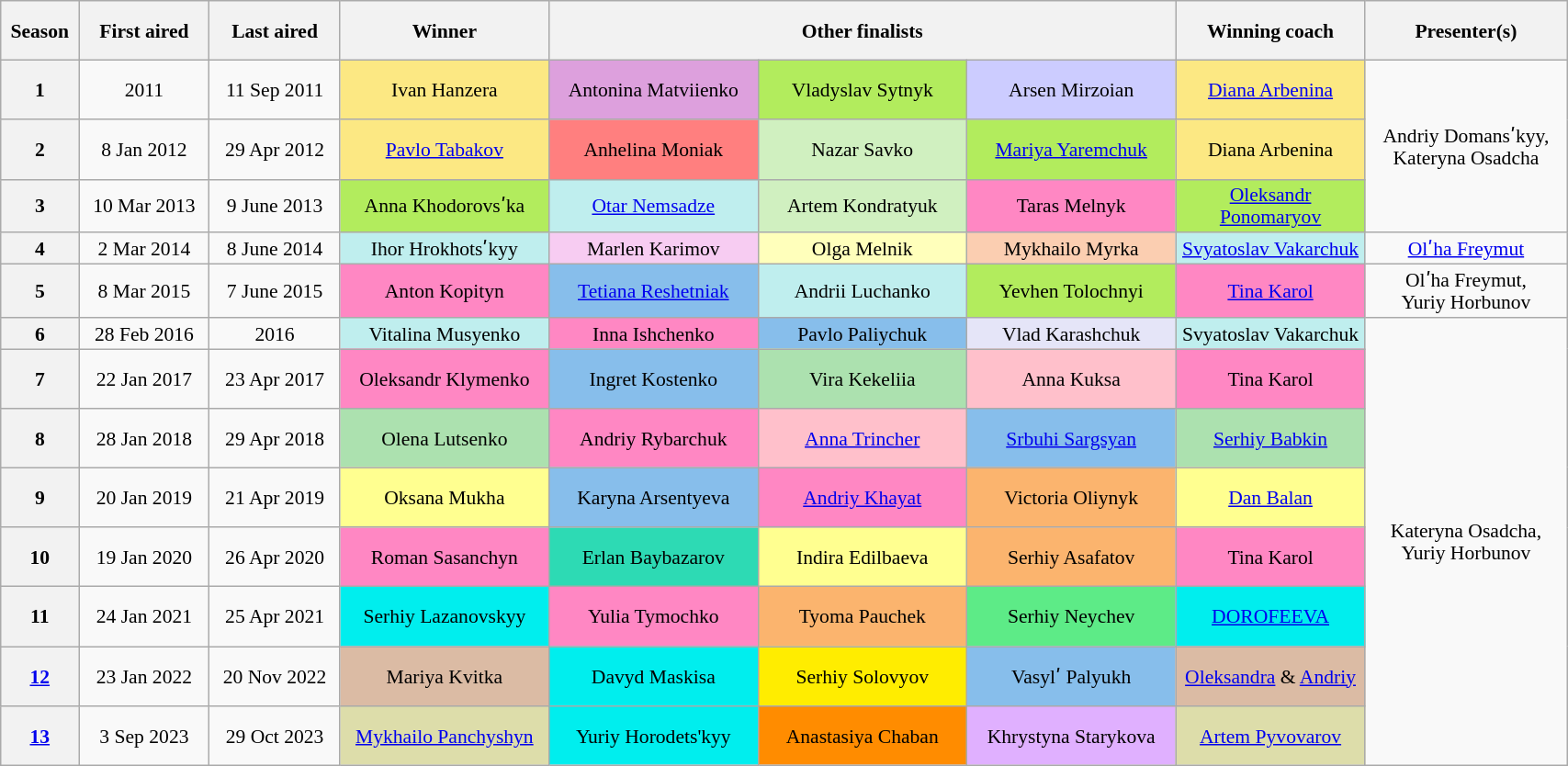<table class="wikitable" style="text-align:center; font-size:90%; line-height:16px; width:90%">
<tr style="height: 3em">
<th scope="col" width="01%">Season</th>
<th scope="col" width="05%">First aired</th>
<th scope="col" width="05%">Last aired</th>
<th scope="col" width="08%">Winner</th>
<th colspan="3">Other finalists</th>
<th scope="col" width="06%">Winning coach</th>
<th scope="col" width="06%">Presenter(s)</th>
</tr>
<tr style="height: 3em">
<th scope="row">1</th>
<td> 2011</td>
<td>11 Sep 2011</td>
<td style="background:#FCE883">Ivan Hanzera</td>
<td style="background:#dda0dd; width:08%">Antonina Matviienko</td>
<td style="background:#B2EC5D; width:08%">Vladyslav Sytnyk</td>
<td style="background:#ccccff; width:08%">Arsen Mirzoian</td>
<td style="background:#FCE883"><a href='#'>Diana Arbenina</a></td>
<td rowspan="3">Andriy Domansʹkyy,<br>Kateryna Osadcha</td>
</tr>
<tr style="height: 3em">
<th scope="row">2</th>
<td>8 Jan 2012</td>
<td>29 Apr 2012</td>
<td style="background:#FCE883"><a href='#'>Pavlo Tabakov</a></td>
<td style="background:#ff7f7f">Anhelina Moniak</td>
<td style="background:#d0f0c0">Nazar Savko</td>
<td style="background:#B2EC5D"><a href='#'>Mariya Yaremchuk</a></td>
<td style="background:#FCE883">Diana Arbenina</td>
</tr>
<tr>
<th scope="row">3</th>
<td>10 Mar 2013</td>
<td>9 June 2013</td>
<td style="background:#B2EC5D">Anna Khodorovsʹka</td>
<td style="background:#bfeeee"><a href='#'>Otar Nemsadze</a></td>
<td style="background:#d0f0c0">Artem Kondratyuk</td>
<td style="background:#FF87C3">Taras Melnyk</td>
<td style="background:#B2EC5D"><a href='#'>Oleksandr Ponomaryov</a></td>
</tr>
<tr>
<th scope="row">4</th>
<td>2 Mar 2014</td>
<td>8 June 2014</td>
<td style="background:#bfeeee">Ihor Hrokhotsʹkyy</td>
<td style="background:#f7ccf2">Marlen Karimov</td>
<td style="background:#ffffbb">Olga Melnik</td>
<td style="background:#fbceb1">Mykhailo Myrka</td>
<td style="background:#bfeeee"><a href='#'>Svyatoslav Vakarchuk</a></td>
<td><a href='#'>Olʹha Freymut</a></td>
</tr>
<tr>
<th scope="row">5</th>
<td>8 Mar 2015</td>
<td>7 June 2015</td>
<td style="background:#FF87C3">Anton Kopityn</td>
<td style="background:#87beeb"><a href='#'>Tetiana Reshetniak</a></td>
<td style="background:#bfeeee">Andrii Luchanko</td>
<td style="background:#B2EC5D">Yevhen Tolochnyi</td>
<td style="background:#FF87C3"><a href='#'>Tina Karol</a></td>
<td nowrap>Olʹha Freymut,<br>Yuriy Horbunov</td>
</tr>
<tr>
<th scope="row">6</th>
<td>28 Feb 2016</td>
<td> 2016</td>
<td style="background:#bfeeee">Vitalina Musyenko</td>
<td style="background:#FF87C3">Inna Ishchenko</td>
<td style="background:#87beeb">Pavlo Paliychuk</td>
<td style="background:#e5e5f8">Vlad Karashchuk</td>
<td style="background:#bfeeee">Svyatoslav Vakarchuk</td>
<td rowspan="8">Kateryna Osadcha,<br>Yuriy Horbunov</td>
</tr>
<tr style="height: 3em">
<th scope="row">7</th>
<td>22 Jan 2017</td>
<td>23 Apr 2017</td>
<td style="background:#FF87C3">Oleksandr Klymenko</td>
<td style="background:#87beeb">Ingret Kostenko</td>
<td style="background:#ace1af">Vira Kekeliia</td>
<td style="background: pink">Anna Kuksa</td>
<td style="background:#FF87C3">Tina Karol</td>
</tr>
<tr style="height: 3em">
<th scope="row">8</th>
<td>28 Jan 2018</td>
<td>29 Apr 2018</td>
<td style="background:#ace1af">Olena Lutsenko</td>
<td style="background:#FF87C3">Andriy Rybarchuk</td>
<td style="background: pink"><a href='#'>Anna Trincher</a></td>
<td style="background:#87beeb"><a href='#'>Srbuhi Sargsyan</a></td>
<td style="background:#ace1af"><a href='#'>Serhiy Babkin</a></td>
</tr>
<tr style="height: 3em">
<th scope="row">9</th>
<td>20 Jan 2019</td>
<td>21 Apr 2019</td>
<td style="background:#FFFF90">Oksana Mukha</td>
<td style="background:#87beeb">Karyna Arsentyeva</td>
<td style="background:#FF87C3"><a href='#'>Andriy Khayat</a></td>
<td style="background:#fbb46e">Victoria Oliynyk</td>
<td style="background:#FFFF90"><a href='#'>Dan Balan</a></td>
</tr>
<tr style="height: 3em">
<th scope="row">10</th>
<td>19 Jan 2020</td>
<td>26 Apr 2020</td>
<td style="background:#FF87C3">Roman Sasanchyn</td>
<td style="background:#2ddab4">Erlan Baybazarov</td>
<td style="background:#FFFF90">Indira Edilbaeva</td>
<td style="background:#fbb46e">Serhiy Asafatov</td>
<td style="background:#FF87C3">Tina Karol</td>
</tr>
<tr style="height: 3em">
<th>11</th>
<td>24 Jan 2021</td>
<td>25 Apr 2021</td>
<td style="background:#00eeee">Serhiy Lazanovskyy</td>
<td style="background:#FF87C3">Yulia Tymochko</td>
<td style="background:#fbb46e">Tyoma Pauchek</td>
<td style="background:#5deb87">Serhiy Neychev</td>
<td style="background:#00eeee"><a href='#'>DOROFEEVA</a></td>
</tr>
<tr style="height: 3em">
<th><a href='#'>12</a></th>
<td>23 Jan 2022</td>
<td>20 Nov 2022</td>
<td style="background:#dbbba4">Mariya Kvitka</td>
<td style="background:#00eeee">Davyd Maskisa</td>
<td style="background:#ffed00">Serhiy Solovyov</td>
<td style="background:#87beeb">Vasylʹ Palyukh</td>
<td style="background:#dbbba4"><a href='#'>Oleksandra</a> & <a href='#'>Andriy</a></td>
</tr>
<tr style="height: 3em">
<th><a href='#'>13</a></th>
<td>3 Sep 2023</td>
<td>29 Oct 2023</td>
<td style="background:#ddddaa"><a href='#'>Mykhailo Panchyshyn</a></td>
<td style="background:#00eeee">Yuriy Horodets'kyy</td>
<td style="background:#FF8C00">Anastasiya Chaban</td>
<td style="background:#E0B0FF">Khrystyna Starykova</td>
<td style="background:#ddddaa"><a href='#'>Artem Pyvovarov</a></td>
</tr>
</table>
